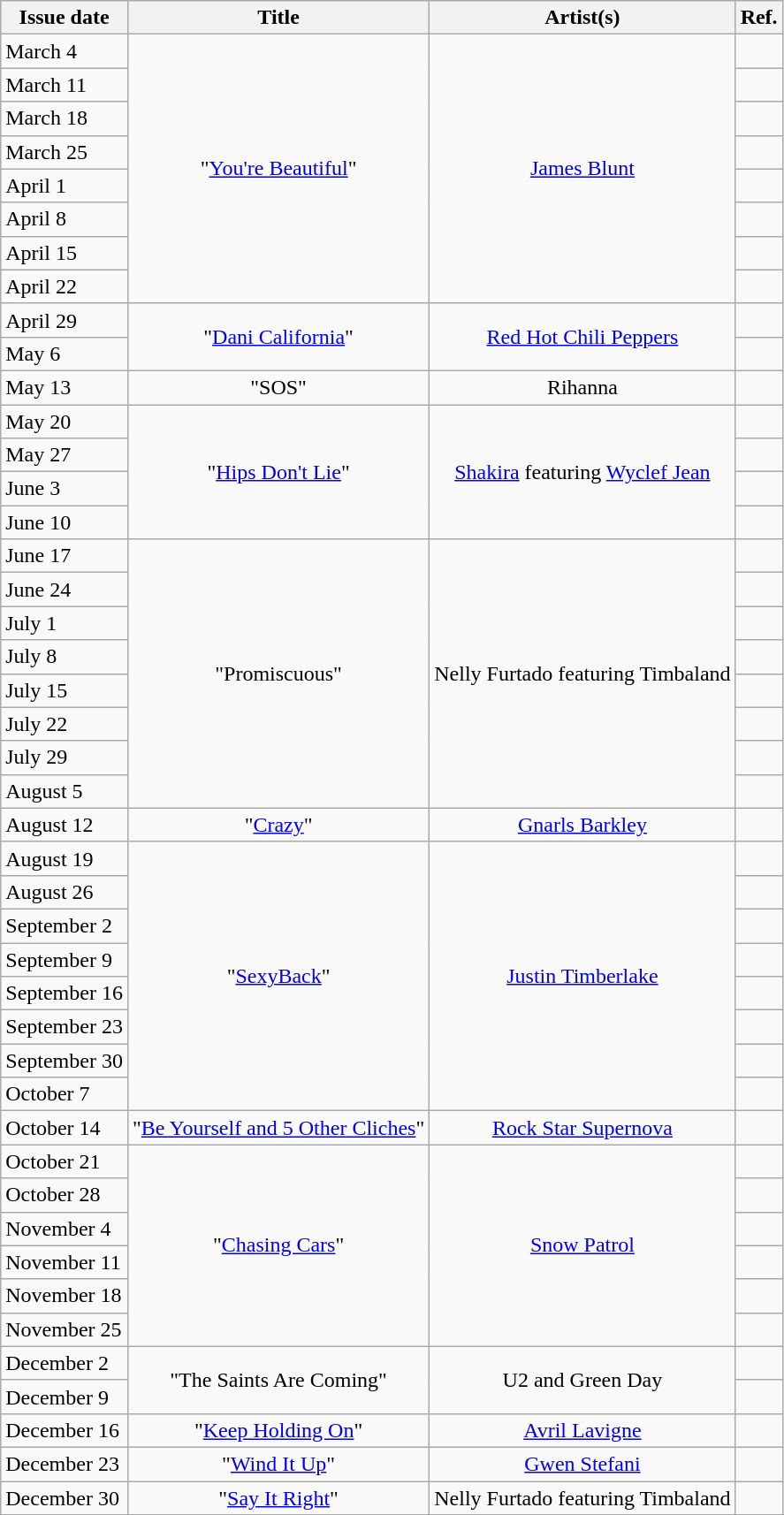<table class="wikitable">
<tr>
<th>Issue date</th>
<th>Title</th>
<th>Artist(s)</th>
<th>Ref.</th>
</tr>
<tr>
<td>March 4</td>
<td rowspan=8 style="text-align: center;">"<a href='#'>You're Beautiful</a>"</td>
<td rowspan=8 style="text-align: center;"><a href='#'>James Blunt</a></td>
<td></td>
</tr>
<tr>
<td>March 11</td>
<td></td>
</tr>
<tr>
<td>March 18</td>
<td></td>
</tr>
<tr>
<td>March 25</td>
<td></td>
</tr>
<tr>
<td>April 1</td>
<td></td>
</tr>
<tr>
<td>April 8</td>
<td></td>
</tr>
<tr>
<td>April 15</td>
<td></td>
</tr>
<tr>
<td>April 22</td>
<td></td>
</tr>
<tr>
<td>April 29</td>
<td rowspan=2 style="text-align: center;">"<a href='#'>Dani California</a>"</td>
<td rowspan=2 style="text-align: center;"><a href='#'>Red Hot Chili Peppers</a></td>
<td></td>
</tr>
<tr>
<td>May 6</td>
<td></td>
</tr>
<tr>
<td>May 13</td>
<td rowspan=1 style="text-align: center;">"SOS"</td>
<td rowspan=1 style="text-align: center;">Rihanna</td>
<td></td>
</tr>
<tr>
<td>May 20</td>
<td rowspan=4 style="text-align: center;">"<a href='#'>Hips Don't Lie</a>"</td>
<td rowspan=4 style="text-align: center;"><a href='#'>Shakira</a> featuring <a href='#'>Wyclef Jean</a></td>
<td></td>
</tr>
<tr>
<td>May 27</td>
<td></td>
</tr>
<tr>
<td>June 3</td>
<td></td>
</tr>
<tr>
<td>June 10</td>
<td></td>
</tr>
<tr>
<td>June 17</td>
<td rowspan=8 style="text-align: center;">"Promiscuous"</td>
<td rowspan=8 style="text-align: center;">Nelly Furtado  featuring Timbaland</td>
<td></td>
</tr>
<tr>
<td>June 24</td>
<td></td>
</tr>
<tr>
<td>July 1</td>
<td></td>
</tr>
<tr>
<td>July 8</td>
<td></td>
</tr>
<tr>
<td>July 15</td>
<td></td>
</tr>
<tr>
<td>July 22</td>
<td></td>
</tr>
<tr>
<td>July 29</td>
<td></td>
</tr>
<tr>
<td>August 5</td>
<td></td>
</tr>
<tr>
<td>August 12</td>
<td rowspan=1 style="text-align: center;">"<a href='#'>Crazy</a>"</td>
<td rowspan=1 style="text-align: center;"><a href='#'>Gnarls Barkley</a></td>
<td></td>
</tr>
<tr>
<td>August 19</td>
<td rowspan=8 style="text-align: center;">"<a href='#'>SexyBack</a>"</td>
<td rowspan=8 style="text-align: center;"><a href='#'>Justin Timberlake</a></td>
<td></td>
</tr>
<tr>
<td>August 26</td>
<td></td>
</tr>
<tr>
<td>September 2</td>
<td></td>
</tr>
<tr>
<td>September 9</td>
<td></td>
</tr>
<tr>
<td>September 16</td>
<td></td>
</tr>
<tr>
<td>September 23</td>
<td></td>
</tr>
<tr>
<td>September 30</td>
<td></td>
</tr>
<tr>
<td>October 7</td>
<td></td>
</tr>
<tr>
<td>October 14</td>
<td rowspan=1 style="text-align: center;">"<a href='#'>Be Yourself and 5 Other Cliches</a>"</td>
<td rowspan=1 style="text-align: center;"><a href='#'>Rock Star Supernova</a></td>
<td></td>
</tr>
<tr>
<td>October 21</td>
<td rowspan=6 style="text-align: center;">"<a href='#'>Chasing Cars</a>"</td>
<td rowspan=6 style="text-align: center;"><a href='#'>Snow Patrol</a></td>
<td></td>
</tr>
<tr>
<td>October 28</td>
<td></td>
</tr>
<tr>
<td>November 4</td>
<td></td>
</tr>
<tr>
<td>November 11</td>
<td></td>
</tr>
<tr>
<td>November 18</td>
<td></td>
</tr>
<tr>
<td>November 25</td>
<td></td>
</tr>
<tr>
<td>December 2</td>
<td rowspan=2 style="text-align: center;">"The Saints Are Coming"</td>
<td rowspan=2 style="text-align: center;">U2 and Green Day</td>
<td></td>
</tr>
<tr>
<td>December 9</td>
<td></td>
</tr>
<tr>
<td>December 16</td>
<td rowspan=1 style="text-align: center;">"<a href='#'>Keep Holding On</a>"</td>
<td rowspan=1 style="text-align: center;"><a href='#'>Avril Lavigne</a> </td>
<td></td>
</tr>
<tr>
<td>December 23</td>
<td rowspan=1 style="text-align: center;">"<a href='#'>Wind It Up</a>"</td>
<td rowspan=1 style="text-align: center;"><a href='#'>Gwen Stefani</a></td>
<td></td>
</tr>
<tr>
<td>December 30</td>
<td rowspan=1 style="text-align: center;">"<a href='#'>Say It Right</a>"</td>
<td rowspan=1 style="text-align: center;">Nelly Furtado  featuring Timbaland</td>
<td></td>
</tr>
<tr>
</tr>
</table>
